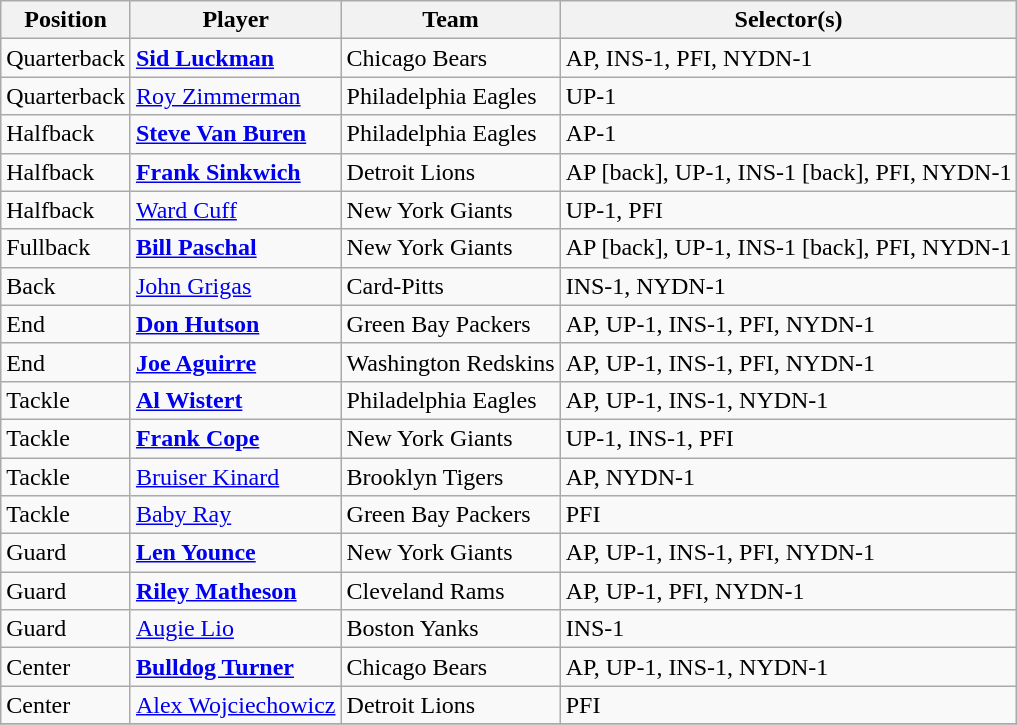<table class="wikitable" style="text-align:left;">
<tr>
<th>Position</th>
<th>Player</th>
<th>Team</th>
<th>Selector(s)</th>
</tr>
<tr>
<td>Quarterback</td>
<td><strong><a href='#'>Sid Luckman</a></strong></td>
<td>Chicago Bears</td>
<td>AP, INS-1, PFI, NYDN-1</td>
</tr>
<tr>
<td>Quarterback</td>
<td><a href='#'>Roy Zimmerman</a></td>
<td>Philadelphia Eagles</td>
<td>UP-1</td>
</tr>
<tr>
<td>Halfback</td>
<td><strong><a href='#'>Steve Van Buren</a></strong></td>
<td>Philadelphia Eagles</td>
<td>AP-1</td>
</tr>
<tr>
<td>Halfback</td>
<td><strong><a href='#'>Frank Sinkwich</a></strong></td>
<td>Detroit Lions</td>
<td>AP [back], UP-1, INS-1 [back], PFI, NYDN-1</td>
</tr>
<tr>
<td>Halfback</td>
<td><a href='#'>Ward Cuff</a></td>
<td>New York Giants</td>
<td>UP-1, PFI</td>
</tr>
<tr>
<td>Fullback</td>
<td><strong><a href='#'>Bill Paschal</a></strong></td>
<td>New York Giants</td>
<td>AP [back], UP-1, INS-1 [back], PFI, NYDN-1</td>
</tr>
<tr>
<td>Back</td>
<td><a href='#'>John Grigas</a></td>
<td>Card-Pitts</td>
<td>INS-1, NYDN-1</td>
</tr>
<tr>
<td>End</td>
<td><strong><a href='#'>Don Hutson</a></strong></td>
<td>Green Bay Packers</td>
<td>AP, UP-1, INS-1, PFI, NYDN-1</td>
</tr>
<tr>
<td>End</td>
<td><strong><a href='#'>Joe Aguirre</a></strong></td>
<td>Washington Redskins</td>
<td>AP, UP-1, INS-1, PFI, NYDN-1</td>
</tr>
<tr>
<td>Tackle</td>
<td><strong><a href='#'>Al Wistert</a></strong></td>
<td>Philadelphia Eagles</td>
<td>AP, UP-1, INS-1, NYDN-1</td>
</tr>
<tr>
<td>Tackle</td>
<td><strong><a href='#'>Frank Cope</a></strong></td>
<td>New York Giants</td>
<td>UP-1, INS-1, PFI</td>
</tr>
<tr>
<td>Tackle</td>
<td><a href='#'>Bruiser Kinard</a></td>
<td>Brooklyn Tigers</td>
<td>AP, NYDN-1</td>
</tr>
<tr>
<td>Tackle</td>
<td><a href='#'>Baby Ray</a></td>
<td>Green Bay Packers</td>
<td>PFI</td>
</tr>
<tr>
<td>Guard</td>
<td><strong><a href='#'>Len Younce</a></strong></td>
<td>New York Giants</td>
<td>AP, UP-1, INS-1, PFI, NYDN-1</td>
</tr>
<tr>
<td>Guard</td>
<td><strong><a href='#'>Riley Matheson</a></strong></td>
<td>Cleveland Rams</td>
<td>AP, UP-1, PFI, NYDN-1</td>
</tr>
<tr>
<td>Guard</td>
<td><a href='#'>Augie Lio</a></td>
<td>Boston Yanks</td>
<td>INS-1</td>
</tr>
<tr>
<td>Center</td>
<td><strong><a href='#'>Bulldog Turner</a></strong></td>
<td>Chicago Bears</td>
<td>AP, UP-1, INS-1, NYDN-1</td>
</tr>
<tr>
<td>Center</td>
<td><a href='#'>Alex Wojciechowicz</a></td>
<td>Detroit Lions</td>
<td>PFI</td>
</tr>
<tr>
</tr>
</table>
